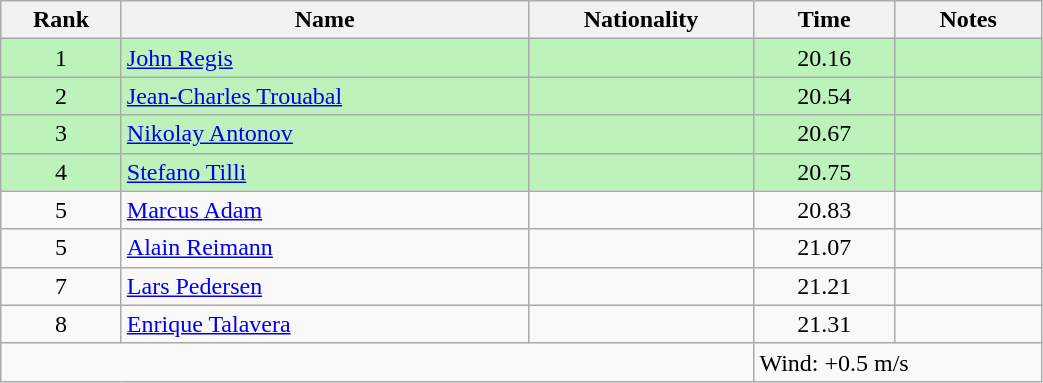<table class="wikitable sortable" style="text-align:center;width: 55%">
<tr>
<th>Rank</th>
<th>Name</th>
<th>Nationality</th>
<th>Time</th>
<th>Notes</th>
</tr>
<tr bgcolor=bbf3bb>
<td>1</td>
<td align=left><a href='#'>John Regis</a></td>
<td align=left></td>
<td>20.16</td>
<td></td>
</tr>
<tr bgcolor=bbf3bb>
<td>2</td>
<td align=left><a href='#'>Jean-Charles Trouabal</a></td>
<td align=left></td>
<td>20.54</td>
<td></td>
</tr>
<tr bgcolor=bbf3bb>
<td>3</td>
<td align=left><a href='#'>Nikolay Antonov</a></td>
<td align=left></td>
<td>20.67</td>
<td></td>
</tr>
<tr bgcolor=bbf3bb>
<td>4</td>
<td align=left><a href='#'>Stefano Tilli</a></td>
<td align=left></td>
<td>20.75</td>
<td></td>
</tr>
<tr>
<td>5</td>
<td align=left><a href='#'>Marcus Adam</a></td>
<td align=left></td>
<td>20.83</td>
<td></td>
</tr>
<tr>
<td>5</td>
<td align=left><a href='#'>Alain Reimann</a></td>
<td align=left></td>
<td>21.07</td>
<td></td>
</tr>
<tr>
<td>7</td>
<td align=left><a href='#'>Lars Pedersen</a></td>
<td align=left></td>
<td>21.21</td>
<td></td>
</tr>
<tr>
<td>8</td>
<td align=left><a href='#'>Enrique Talavera</a></td>
<td align=left></td>
<td>21.31</td>
<td></td>
</tr>
<tr class="sortbottom">
<td colspan="3"></td>
<td colspan="2" style="text-align:left;">Wind: +0.5 m/s</td>
</tr>
</table>
